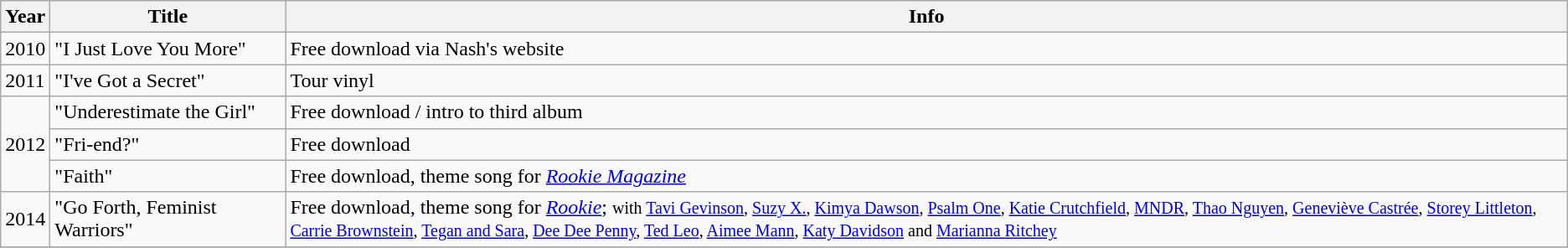<table class="wikitable">
<tr>
<th>Year</th>
<th width="180">Title</th>
<th>Info</th>
</tr>
<tr>
<td>2010</td>
<td>"I Just Love You More"</td>
<td>Free download via Nash's website</td>
</tr>
<tr>
<td>2011</td>
<td>"I've Got a Secret"</td>
<td>Tour vinyl</td>
</tr>
<tr>
<td rowspan="3">2012</td>
<td>"Underestimate the Girl"</td>
<td>Free download / intro to third album</td>
</tr>
<tr>
<td>"Fri-end?"</td>
<td>Free download</td>
</tr>
<tr>
<td>"Faith"</td>
<td>Free download, theme song for <em><a href='#'>Rookie Magazine</a></em></td>
</tr>
<tr>
<td>2014</td>
<td>"Go Forth, Feminist Warriors"</td>
<td>Free download, theme song for <em><a href='#'>Rookie</a></em>; <small>with <a href='#'>Tavi Gevinson</a>, <a href='#'>Suzy X.</a>, <a href='#'>Kimya Dawson</a>, <a href='#'>Psalm One</a>, <a href='#'>Katie Crutchfield</a>, <a href='#'>MNDR</a>, <a href='#'>Thao Nguyen</a>, <a href='#'>Geneviève Castrée</a>, <a href='#'>Storey Littleton</a>, <a href='#'>Carrie Brownstein</a>, <a href='#'>Tegan and Sara</a>, <a href='#'>Dee Dee Penny</a>, <a href='#'>Ted Leo</a>, <a href='#'>Aimee Mann</a>, <a href='#'>Katy Davidson</a> and <a href='#'>Marianna Ritchey</a></small></td>
</tr>
<tr>
</tr>
</table>
